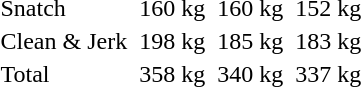<table>
<tr>
<td>Snatch</td>
<td></td>
<td>160 kg</td>
<td></td>
<td>160 kg</td>
<td></td>
<td>152 kg</td>
</tr>
<tr>
<td>Clean & Jerk</td>
<td></td>
<td>198 kg</td>
<td></td>
<td>185 kg</td>
<td></td>
<td>183 kg</td>
</tr>
<tr>
<td>Total</td>
<td></td>
<td>358 kg</td>
<td></td>
<td>340 kg</td>
<td></td>
<td>337 kg</td>
</tr>
</table>
